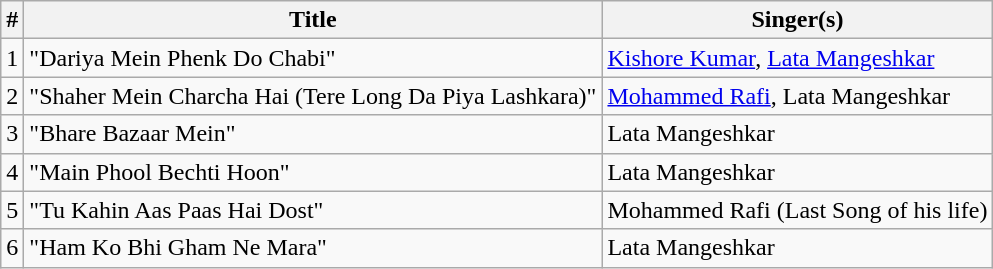<table class="wikitable">
<tr>
<th>#</th>
<th>Title</th>
<th>Singer(s)</th>
</tr>
<tr>
<td>1</td>
<td>"Dariya Mein Phenk Do Chabi"</td>
<td><a href='#'>Kishore Kumar</a>, <a href='#'>Lata Mangeshkar</a></td>
</tr>
<tr>
<td>2</td>
<td>"Shaher Mein Charcha Hai (Tere Long Da Piya Lashkara)"</td>
<td><a href='#'>Mohammed Rafi</a>, Lata Mangeshkar</td>
</tr>
<tr>
<td>3</td>
<td>"Bhare Bazaar Mein"</td>
<td>Lata Mangeshkar</td>
</tr>
<tr>
<td>4</td>
<td>"Main Phool Bechti Hoon"</td>
<td>Lata Mangeshkar</td>
</tr>
<tr>
<td>5</td>
<td>"Tu Kahin Aas Paas Hai Dost"</td>
<td>Mohammed Rafi (Last Song of his life)</td>
</tr>
<tr>
<td>6</td>
<td>"Ham Ko Bhi Gham Ne Mara"</td>
<td>Lata Mangeshkar</td>
</tr>
</table>
